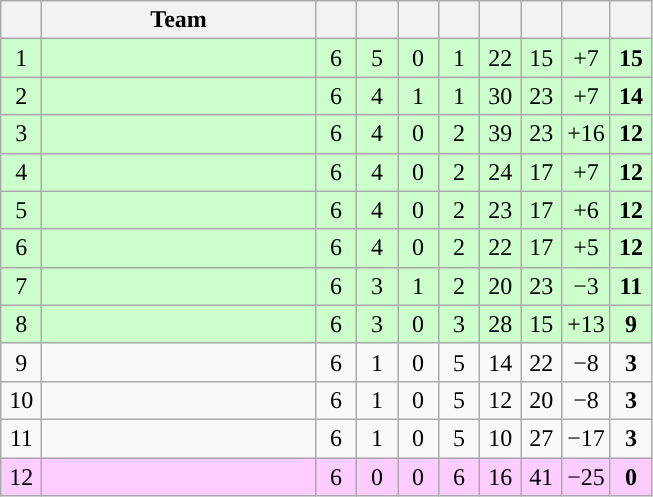<table class="wikitable" style="text-align: center;">
<tr>
<th width="20"></th>
<th style="width:175px;">Team</th>
<th width="20"></th>
<th width="20"></th>
<th width="20"></th>
<th width="20"></th>
<th width="20"></th>
<th width="20"></th>
<th width="20"></th>
<th width="20"></th>
</tr>
<tr style="background:#cfc;">
<td>1</td>
<td align=left></td>
<td>6</td>
<td>5</td>
<td>0</td>
<td>1</td>
<td>22</td>
<td>15</td>
<td>+7</td>
<td><strong>15</strong></td>
</tr>
<tr style="background:#cfc;">
<td>2</td>
<td align=left></td>
<td>6</td>
<td>4</td>
<td>1</td>
<td>1</td>
<td>30</td>
<td>23</td>
<td>+7</td>
<td><strong>14</strong></td>
</tr>
<tr style="background:#cfc;">
<td>3</td>
<td align=left></td>
<td>6</td>
<td>4</td>
<td>0</td>
<td>2</td>
<td>39</td>
<td>23</td>
<td>+16</td>
<td><strong>12</strong></td>
</tr>
<tr style="background:#cfc;">
<td>4</td>
<td align=left></td>
<td>6</td>
<td>4</td>
<td>0</td>
<td>2</td>
<td>24</td>
<td>17</td>
<td>+7</td>
<td><strong>12</strong></td>
</tr>
<tr style="background:#cfc;">
<td>5</td>
<td align=left></td>
<td>6</td>
<td>4</td>
<td>0</td>
<td>2</td>
<td>23</td>
<td>17</td>
<td>+6</td>
<td><strong>12</strong></td>
</tr>
<tr style="background:#cfc;">
<td>6</td>
<td align=left></td>
<td>6</td>
<td>4</td>
<td>0</td>
<td>2</td>
<td>22</td>
<td>17</td>
<td>+5</td>
<td><strong>12</strong></td>
</tr>
<tr style="background:#cfc;">
<td>7</td>
<td align=left></td>
<td>6</td>
<td>3</td>
<td>1</td>
<td>2</td>
<td>20</td>
<td>23</td>
<td>−3</td>
<td><strong>11</strong></td>
</tr>
<tr style="background:#cfc;">
<td>8</td>
<td align=left></td>
<td>6</td>
<td>3</td>
<td>0</td>
<td>3</td>
<td>28</td>
<td>15</td>
<td>+13</td>
<td><strong>9</strong></td>
</tr>
<tr style="background:">
<td>9</td>
<td align=left></td>
<td>6</td>
<td>1</td>
<td>0</td>
<td>5</td>
<td>14</td>
<td>22</td>
<td>−8</td>
<td><strong>3</strong></td>
</tr>
<tr style="background:">
<td>10</td>
<td align=left></td>
<td>6</td>
<td>1</td>
<td>0</td>
<td>5</td>
<td>12</td>
<td>20</td>
<td>−8</td>
<td><strong>3</strong></td>
</tr>
<tr style="background:">
<td>11</td>
<td align=left></td>
<td>6</td>
<td>1</td>
<td>0</td>
<td>5</td>
<td>10</td>
<td>27</td>
<td>−17</td>
<td><strong>3</strong></td>
</tr>
<tr style="background:#fcf;">
<td>12</td>
<td align=left></td>
<td>6</td>
<td>0</td>
<td>0</td>
<td>6</td>
<td>16</td>
<td>41</td>
<td>−25</td>
<td><strong>0</strong></td>
</tr>
</table>
